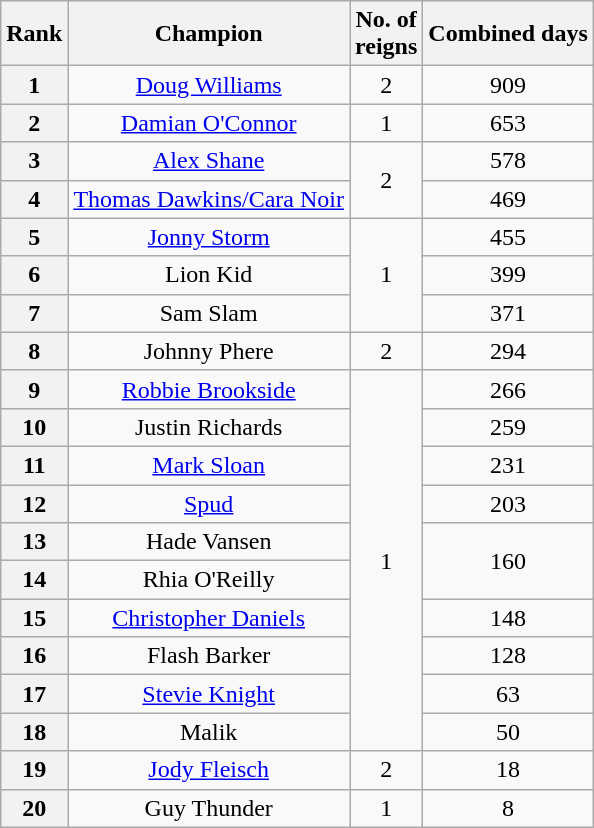<table class="wikitable sortable" style="text-align: center">
<tr>
<th>Rank</th>
<th>Champion</th>
<th>No. of<br>reigns</th>
<th>Combined days</th>
</tr>
<tr>
<th>1</th>
<td><a href='#'>Doug Williams</a></td>
<td>2</td>
<td>909</td>
</tr>
<tr>
<th>2</th>
<td><a href='#'>Damian O'Connor</a></td>
<td>1</td>
<td>653</td>
</tr>
<tr>
<th>3</th>
<td><a href='#'>Alex Shane</a></td>
<td rowspan=2>2</td>
<td>578</td>
</tr>
<tr>
<th>4</th>
<td><a href='#'>Thomas Dawkins/Cara Noir</a></td>
<td>469</td>
</tr>
<tr>
<th>5</th>
<td><a href='#'>Jonny Storm</a></td>
<td rowspan=3>1</td>
<td>455</td>
</tr>
<tr>
<th>6</th>
<td>Lion Kid</td>
<td>399</td>
</tr>
<tr>
<th>7</th>
<td>Sam Slam</td>
<td>371</td>
</tr>
<tr>
<th>8</th>
<td>Johnny Phere</td>
<td>2</td>
<td>294</td>
</tr>
<tr>
<th>9</th>
<td><a href='#'>Robbie Brookside</a></td>
<td rowspan=10>1</td>
<td>266</td>
</tr>
<tr>
<th>10</th>
<td>Justin Richards</td>
<td>259</td>
</tr>
<tr>
<th>11</th>
<td><a href='#'>Mark Sloan</a></td>
<td>231</td>
</tr>
<tr>
<th>12</th>
<td><a href='#'>Spud</a></td>
<td>203</td>
</tr>
<tr>
<th>13</th>
<td>Hade Vansen</td>
<td rowspan=2>160</td>
</tr>
<tr>
<th>14</th>
<td>Rhia O'Reilly</td>
</tr>
<tr>
<th>15</th>
<td><a href='#'>Christopher Daniels</a></td>
<td>148</td>
</tr>
<tr>
<th>16</th>
<td>Flash Barker</td>
<td>128</td>
</tr>
<tr>
<th>17</th>
<td><a href='#'>Stevie Knight</a></td>
<td>63</td>
</tr>
<tr>
<th>18</th>
<td>Malik</td>
<td>50</td>
</tr>
<tr>
<th>19</th>
<td><a href='#'>Jody Fleisch</a></td>
<td>2</td>
<td>18</td>
</tr>
<tr>
<th>20</th>
<td>Guy Thunder</td>
<td>1</td>
<td>8</td>
</tr>
</table>
